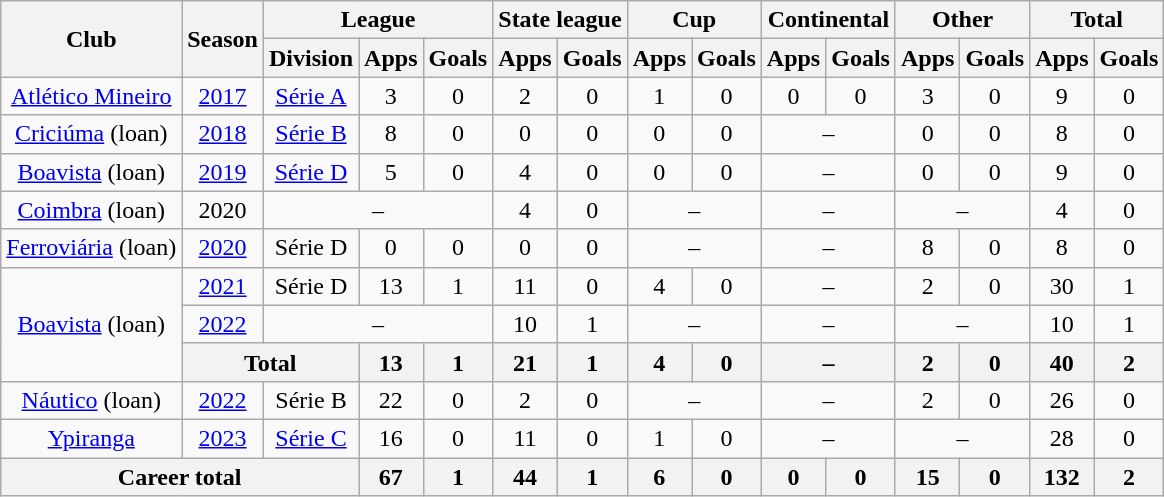<table class="wikitable" style="text-align: center">
<tr>
<th rowspan="2">Club</th>
<th rowspan="2">Season</th>
<th colspan="3">League</th>
<th colspan="2">State league</th>
<th colspan="2">Cup</th>
<th colspan="2">Continental</th>
<th colspan="2">Other</th>
<th colspan="2">Total</th>
</tr>
<tr>
<th>Division</th>
<th>Apps</th>
<th>Goals</th>
<th>Apps</th>
<th>Goals</th>
<th>Apps</th>
<th>Goals</th>
<th>Apps</th>
<th>Goals</th>
<th>Apps</th>
<th>Goals</th>
<th>Apps</th>
<th>Goals</th>
</tr>
<tr>
<td><a href='#'>Atlético Mineiro</a></td>
<td><a href='#'>2017</a></td>
<td><a href='#'>Série A</a></td>
<td>3</td>
<td>0</td>
<td>2</td>
<td>0</td>
<td>1</td>
<td>0</td>
<td>0</td>
<td>0</td>
<td>3</td>
<td>0</td>
<td>9</td>
<td>0</td>
</tr>
<tr>
<td><a href='#'>Criciúma</a> (loan)</td>
<td><a href='#'>2018</a></td>
<td><a href='#'>Série B</a></td>
<td>8</td>
<td>0</td>
<td>0</td>
<td>0</td>
<td>0</td>
<td>0</td>
<td colspan="2">–</td>
<td>0</td>
<td>0</td>
<td>8</td>
<td>0</td>
</tr>
<tr>
<td><a href='#'>Boavista</a> (loan)</td>
<td><a href='#'>2019</a></td>
<td><a href='#'>Série D</a></td>
<td>5</td>
<td>0</td>
<td>4</td>
<td>0</td>
<td>0</td>
<td>0</td>
<td colspan="2">–</td>
<td>0</td>
<td>0</td>
<td>9</td>
<td>0</td>
</tr>
<tr>
<td><a href='#'>Coimbra</a> (loan)</td>
<td>2020</td>
<td colspan="3">–</td>
<td>4</td>
<td>0</td>
<td colspan="2">–</td>
<td colspan="2">–</td>
<td colspan="2">–</td>
<td>4</td>
<td>0</td>
</tr>
<tr>
<td><a href='#'>Ferroviária</a> (loan)</td>
<td><a href='#'>2020</a></td>
<td>Série D</td>
<td>0</td>
<td>0</td>
<td>0</td>
<td>0</td>
<td colspan="2">–</td>
<td colspan="2">–</td>
<td>8</td>
<td>0</td>
<td>8</td>
<td>0</td>
</tr>
<tr>
<td rowspan="3"><a href='#'>Boavista</a> (loan)</td>
<td><a href='#'>2021</a></td>
<td>Série D</td>
<td>13</td>
<td>1</td>
<td>11</td>
<td>0</td>
<td>4</td>
<td>0</td>
<td colspan="2">–</td>
<td>2</td>
<td>0</td>
<td>30</td>
<td>1</td>
</tr>
<tr>
<td><a href='#'>2022</a></td>
<td colspan="3">–</td>
<td>10</td>
<td>1</td>
<td colspan="2">–</td>
<td colspan="2">–</td>
<td colspan="2">–</td>
<td>10</td>
<td>1</td>
</tr>
<tr>
<th colspan="2">Total</th>
<th>13</th>
<th>1</th>
<th>21</th>
<th>1</th>
<th>4</th>
<th>0</th>
<th colspan="2">–</th>
<th>2</th>
<th>0</th>
<th>40</th>
<th>2</th>
</tr>
<tr>
<td><a href='#'>Náutico</a> (loan)</td>
<td><a href='#'>2022</a></td>
<td>Série B</td>
<td>22</td>
<td>0</td>
<td>2</td>
<td>0</td>
<td colspan="2">–</td>
<td colspan="2">–</td>
<td>2</td>
<td>0</td>
<td>26</td>
<td>0</td>
</tr>
<tr>
<td><a href='#'>Ypiranga</a></td>
<td><a href='#'>2023</a></td>
<td><a href='#'>Série C</a></td>
<td>16</td>
<td>0</td>
<td>11</td>
<td>0</td>
<td>1</td>
<td>0</td>
<td colspan="2">–</td>
<td colspan="2">–</td>
<td>28</td>
<td>0</td>
</tr>
<tr>
<th colspan="3"><strong>Career total</strong></th>
<th>67</th>
<th>1</th>
<th>44</th>
<th>1</th>
<th>6</th>
<th>0</th>
<th>0</th>
<th>0</th>
<th>15</th>
<th>0</th>
<th>132</th>
<th>2</th>
</tr>
</table>
